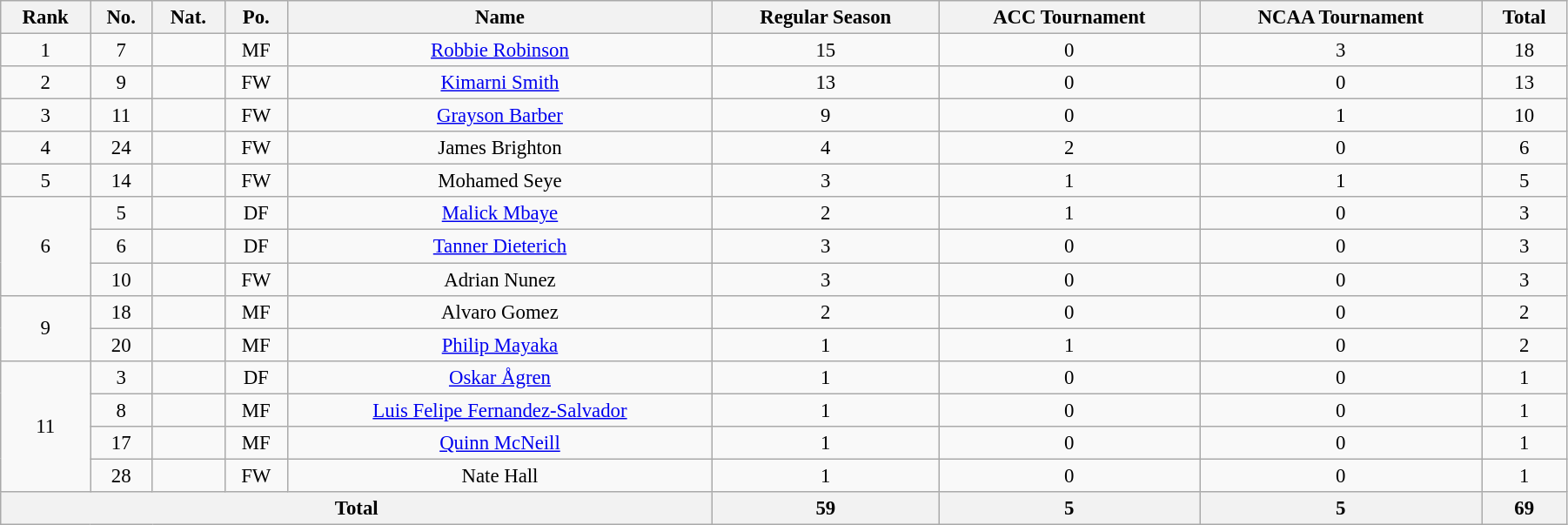<table class="wikitable" style="text-align:center; font-size:95%; width:95%;">
<tr>
<th>Rank</th>
<th>No.</th>
<th>Nat.</th>
<th>Po.</th>
<th>Name</th>
<th>Regular Season</th>
<th>ACC Tournament</th>
<th>NCAA Tournament</th>
<th>Total</th>
</tr>
<tr>
<td>1</td>
<td>7</td>
<td></td>
<td>MF</td>
<td><a href='#'>Robbie Robinson</a></td>
<td>15</td>
<td>0</td>
<td>3</td>
<td>18</td>
</tr>
<tr>
<td>2</td>
<td>9</td>
<td></td>
<td>FW</td>
<td><a href='#'>Kimarni Smith</a></td>
<td>13</td>
<td>0</td>
<td>0</td>
<td>13</td>
</tr>
<tr>
<td>3</td>
<td>11</td>
<td></td>
<td>FW</td>
<td><a href='#'>Grayson Barber</a></td>
<td>9</td>
<td>0</td>
<td>1</td>
<td>10</td>
</tr>
<tr>
<td>4</td>
<td>24</td>
<td></td>
<td>FW</td>
<td>James Brighton</td>
<td>4</td>
<td>2</td>
<td>0</td>
<td>6</td>
</tr>
<tr>
<td>5</td>
<td>14</td>
<td></td>
<td>FW</td>
<td>Mohamed Seye</td>
<td>3</td>
<td>1</td>
<td>1</td>
<td>5</td>
</tr>
<tr>
<td rowspan=3>6</td>
<td>5</td>
<td></td>
<td>DF</td>
<td><a href='#'>Malick Mbaye</a></td>
<td>2</td>
<td>1</td>
<td>0</td>
<td>3</td>
</tr>
<tr>
<td>6</td>
<td></td>
<td>DF</td>
<td><a href='#'>Tanner Dieterich</a></td>
<td>3</td>
<td>0</td>
<td>0</td>
<td>3</td>
</tr>
<tr>
<td>10</td>
<td></td>
<td>FW</td>
<td>Adrian Nunez</td>
<td>3</td>
<td>0</td>
<td>0</td>
<td>3</td>
</tr>
<tr>
<td rowspan=2>9</td>
<td>18</td>
<td></td>
<td>MF</td>
<td>Alvaro Gomez</td>
<td>2</td>
<td>0</td>
<td>0</td>
<td>2</td>
</tr>
<tr>
<td>20</td>
<td></td>
<td>MF</td>
<td><a href='#'>Philip Mayaka</a></td>
<td>1</td>
<td>1</td>
<td>0</td>
<td>2</td>
</tr>
<tr>
<td rowspan=4>11</td>
<td>3</td>
<td></td>
<td>DF</td>
<td><a href='#'>Oskar Ågren</a></td>
<td>1</td>
<td>0</td>
<td>0</td>
<td>1</td>
</tr>
<tr>
<td>8</td>
<td></td>
<td>MF</td>
<td><a href='#'>Luis Felipe Fernandez-Salvador</a></td>
<td>1</td>
<td>0</td>
<td>0</td>
<td>1</td>
</tr>
<tr>
<td>17</td>
<td></td>
<td>MF</td>
<td><a href='#'>Quinn McNeill</a></td>
<td>1</td>
<td>0</td>
<td>0</td>
<td>1</td>
</tr>
<tr>
<td>28</td>
<td></td>
<td>FW</td>
<td>Nate Hall</td>
<td>1</td>
<td>0</td>
<td>0</td>
<td>1</td>
</tr>
<tr>
<th colspan=5>Total</th>
<th>59</th>
<th>5</th>
<th>5</th>
<th>69</th>
</tr>
</table>
